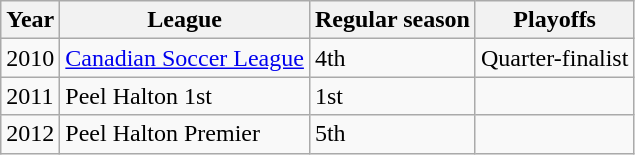<table class="wikitable">
<tr>
<th>Year</th>
<th>League</th>
<th>Regular season</th>
<th>Playoffs</th>
</tr>
<tr>
<td>2010</td>
<td><a href='#'>Canadian Soccer League</a></td>
<td>4th</td>
<td>Quarter-finalist</td>
</tr>
<tr>
<td>2011</td>
<td>Peel Halton 1st</td>
<td>1st</td>
<td></td>
</tr>
<tr>
<td>2012</td>
<td>Peel Halton Premier </td>
<td>5th</td>
<td></td>
</tr>
</table>
